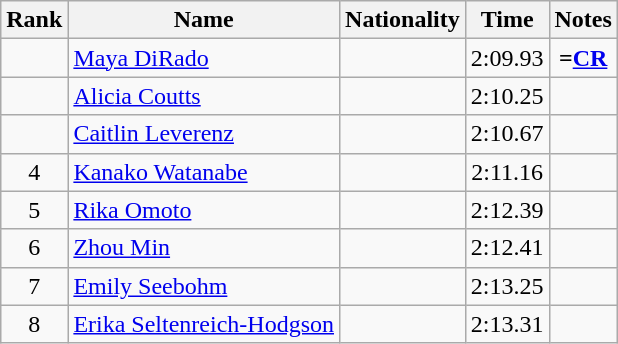<table class="wikitable sortable" style="text-align:center">
<tr>
<th>Rank</th>
<th>Name</th>
<th>Nationality</th>
<th>Time</th>
<th>Notes</th>
</tr>
<tr>
<td></td>
<td align=left><a href='#'>Maya DiRado</a></td>
<td align=left></td>
<td>2:09.93</td>
<td><strong>=<a href='#'>CR</a></strong></td>
</tr>
<tr>
<td></td>
<td align=left><a href='#'>Alicia Coutts</a></td>
<td align=left></td>
<td>2:10.25</td>
<td></td>
</tr>
<tr>
<td></td>
<td align=left><a href='#'>Caitlin Leverenz</a></td>
<td align=left></td>
<td>2:10.67</td>
<td></td>
</tr>
<tr>
<td>4</td>
<td align=left><a href='#'>Kanako Watanabe</a></td>
<td align=left></td>
<td>2:11.16</td>
<td></td>
</tr>
<tr>
<td>5</td>
<td align=left><a href='#'>Rika Omoto</a></td>
<td align=left></td>
<td>2:12.39</td>
<td></td>
</tr>
<tr>
<td>6</td>
<td align=left><a href='#'>Zhou Min</a></td>
<td align=left></td>
<td>2:12.41</td>
<td></td>
</tr>
<tr>
<td>7</td>
<td align=left><a href='#'>Emily Seebohm</a></td>
<td align=left></td>
<td>2:13.25</td>
<td></td>
</tr>
<tr>
<td>8</td>
<td align=left><a href='#'>Erika Seltenreich-Hodgson</a></td>
<td align=left></td>
<td>2:13.31</td>
<td></td>
</tr>
</table>
